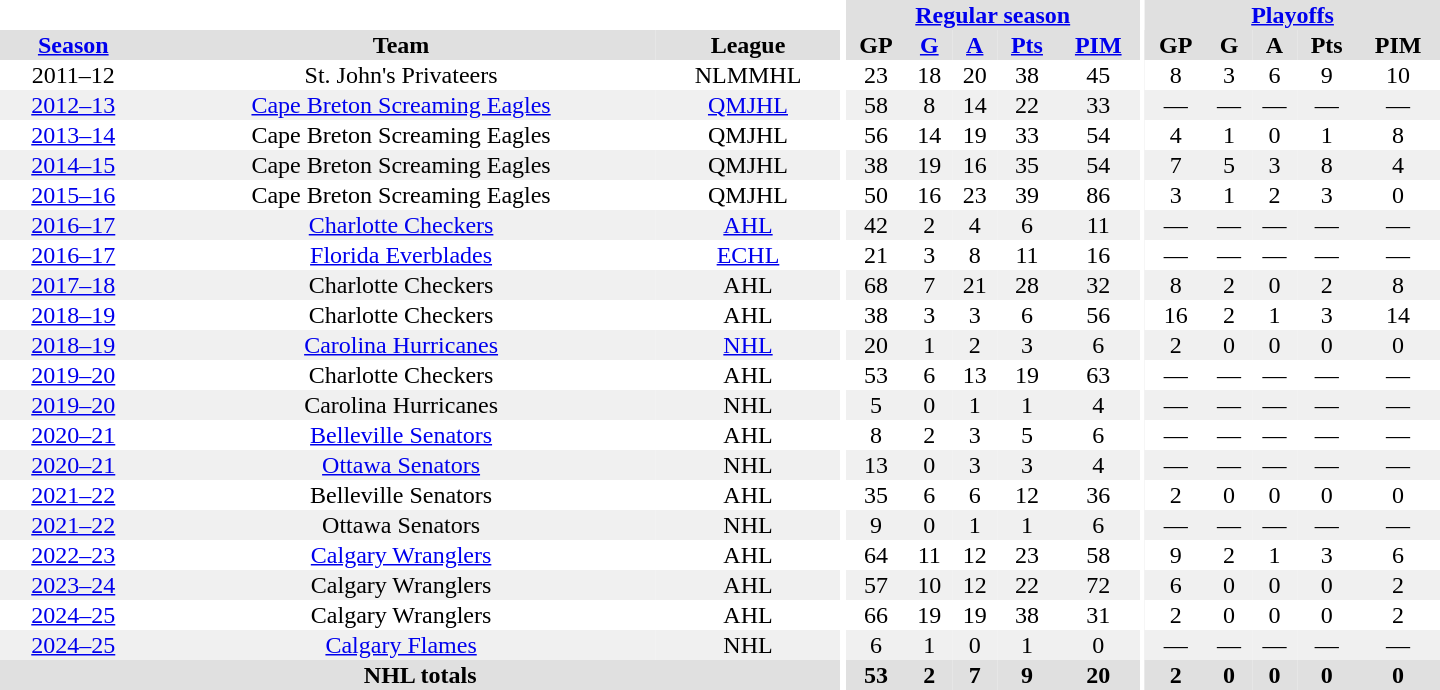<table border="0" cellpadding="1" cellspacing="0" style="text-align:center; width:60em">
<tr bgcolor="#e0e0e0">
<th colspan="3" bgcolor="#ffffff"></th>
<th rowspan="100" bgcolor="#ffffff"></th>
<th colspan="5"><a href='#'>Regular season</a></th>
<th rowspan="100" bgcolor="#ffffff"></th>
<th colspan="5"><a href='#'>Playoffs</a></th>
</tr>
<tr bgcolor="#e0e0e0">
<th><a href='#'>Season</a></th>
<th>Team</th>
<th>League</th>
<th>GP</th>
<th><a href='#'>G</a></th>
<th><a href='#'>A</a></th>
<th><a href='#'>Pts</a></th>
<th><a href='#'>PIM</a></th>
<th>GP</th>
<th>G</th>
<th>A</th>
<th>Pts</th>
<th>PIM</th>
</tr>
<tr>
<td>2011–12</td>
<td>St. John's Privateers</td>
<td>NLMMHL</td>
<td>23</td>
<td>18</td>
<td>20</td>
<td>38</td>
<td>45</td>
<td>8</td>
<td>3</td>
<td>6</td>
<td>9</td>
<td>10</td>
</tr>
<tr bgcolor="#f0f0f0">
<td><a href='#'>2012–13</a></td>
<td><a href='#'>Cape Breton Screaming Eagles</a></td>
<td><a href='#'>QMJHL</a></td>
<td>58</td>
<td>8</td>
<td>14</td>
<td>22</td>
<td>33</td>
<td>—</td>
<td>—</td>
<td>—</td>
<td>—</td>
<td>—</td>
</tr>
<tr>
<td><a href='#'>2013–14</a></td>
<td>Cape Breton Screaming Eagles</td>
<td>QMJHL</td>
<td>56</td>
<td>14</td>
<td>19</td>
<td>33</td>
<td>54</td>
<td>4</td>
<td>1</td>
<td>0</td>
<td>1</td>
<td>8</td>
</tr>
<tr bgcolor="#f0f0f0">
<td><a href='#'>2014–15</a></td>
<td>Cape Breton Screaming Eagles</td>
<td>QMJHL</td>
<td>38</td>
<td>19</td>
<td>16</td>
<td>35</td>
<td>54</td>
<td>7</td>
<td>5</td>
<td>3</td>
<td>8</td>
<td>4</td>
</tr>
<tr>
<td><a href='#'>2015–16</a></td>
<td>Cape Breton Screaming Eagles</td>
<td>QMJHL</td>
<td>50</td>
<td>16</td>
<td>23</td>
<td>39</td>
<td>86</td>
<td>3</td>
<td>1</td>
<td>2</td>
<td>3</td>
<td>0</td>
</tr>
<tr bgcolor="#f0f0f0">
<td><a href='#'>2016–17</a></td>
<td><a href='#'>Charlotte Checkers</a></td>
<td><a href='#'>AHL</a></td>
<td>42</td>
<td>2</td>
<td>4</td>
<td>6</td>
<td>11</td>
<td>—</td>
<td>—</td>
<td>—</td>
<td>—</td>
<td>—</td>
</tr>
<tr>
<td><a href='#'>2016–17</a></td>
<td><a href='#'>Florida Everblades</a></td>
<td><a href='#'>ECHL</a></td>
<td>21</td>
<td>3</td>
<td>8</td>
<td>11</td>
<td>16</td>
<td>—</td>
<td>—</td>
<td>—</td>
<td>—</td>
<td>—</td>
</tr>
<tr bgcolor="#f0f0f0">
<td><a href='#'>2017–18</a></td>
<td>Charlotte Checkers</td>
<td>AHL</td>
<td>68</td>
<td>7</td>
<td>21</td>
<td>28</td>
<td>32</td>
<td>8</td>
<td>2</td>
<td>0</td>
<td>2</td>
<td>8</td>
</tr>
<tr>
<td><a href='#'>2018–19</a></td>
<td>Charlotte Checkers</td>
<td>AHL</td>
<td>38</td>
<td>3</td>
<td>3</td>
<td>6</td>
<td>56</td>
<td>16</td>
<td>2</td>
<td>1</td>
<td>3</td>
<td>14</td>
</tr>
<tr bgcolor="#f0f0f0">
<td><a href='#'>2018–19</a></td>
<td><a href='#'>Carolina Hurricanes</a></td>
<td><a href='#'>NHL</a></td>
<td>20</td>
<td>1</td>
<td>2</td>
<td>3</td>
<td>6</td>
<td>2</td>
<td>0</td>
<td>0</td>
<td>0</td>
<td>0</td>
</tr>
<tr>
<td><a href='#'>2019–20</a></td>
<td>Charlotte Checkers</td>
<td>AHL</td>
<td>53</td>
<td>6</td>
<td>13</td>
<td>19</td>
<td>63</td>
<td>—</td>
<td>—</td>
<td>—</td>
<td>—</td>
<td>—</td>
</tr>
<tr bgcolor="#f0f0f0">
<td><a href='#'>2019–20</a></td>
<td>Carolina Hurricanes</td>
<td>NHL</td>
<td>5</td>
<td>0</td>
<td>1</td>
<td>1</td>
<td>4</td>
<td>—</td>
<td>—</td>
<td>—</td>
<td>—</td>
<td>—</td>
</tr>
<tr>
<td><a href='#'>2020–21</a></td>
<td><a href='#'>Belleville Senators</a></td>
<td>AHL</td>
<td>8</td>
<td>2</td>
<td>3</td>
<td>5</td>
<td>6</td>
<td>—</td>
<td>—</td>
<td>—</td>
<td>—</td>
<td>—</td>
</tr>
<tr bgcolor="#f0f0f0">
<td><a href='#'>2020–21</a></td>
<td><a href='#'>Ottawa Senators</a></td>
<td>NHL</td>
<td>13</td>
<td>0</td>
<td>3</td>
<td>3</td>
<td>4</td>
<td>—</td>
<td>—</td>
<td>—</td>
<td>—</td>
<td>—</td>
</tr>
<tr>
<td><a href='#'>2021–22</a></td>
<td>Belleville Senators</td>
<td>AHL</td>
<td>35</td>
<td>6</td>
<td>6</td>
<td>12</td>
<td>36</td>
<td>2</td>
<td>0</td>
<td>0</td>
<td>0</td>
<td>0</td>
</tr>
<tr bgcolor="#f0f0f0">
<td><a href='#'>2021–22</a></td>
<td>Ottawa Senators</td>
<td>NHL</td>
<td>9</td>
<td>0</td>
<td>1</td>
<td>1</td>
<td>6</td>
<td>—</td>
<td>—</td>
<td>—</td>
<td>—</td>
<td>—</td>
</tr>
<tr>
<td><a href='#'>2022–23</a></td>
<td><a href='#'>Calgary Wranglers</a></td>
<td>AHL</td>
<td>64</td>
<td>11</td>
<td>12</td>
<td>23</td>
<td>58</td>
<td>9</td>
<td>2</td>
<td>1</td>
<td>3</td>
<td>6</td>
</tr>
<tr bgcolor="#f0f0f0">
<td><a href='#'>2023–24</a></td>
<td>Calgary Wranglers</td>
<td>AHL</td>
<td>57</td>
<td>10</td>
<td>12</td>
<td>22</td>
<td>72</td>
<td>6</td>
<td>0</td>
<td>0</td>
<td>0</td>
<td>2</td>
</tr>
<tr>
<td><a href='#'>2024–25</a></td>
<td>Calgary Wranglers</td>
<td>AHL</td>
<td>66</td>
<td>19</td>
<td>19</td>
<td>38</td>
<td>31</td>
<td>2</td>
<td>0</td>
<td>0</td>
<td>0</td>
<td>2</td>
</tr>
<tr bgcolor="#f0f0f0">
<td><a href='#'>2024–25</a></td>
<td><a href='#'>Calgary Flames</a></td>
<td>NHL</td>
<td>6</td>
<td>1</td>
<td>0</td>
<td>1</td>
<td>0</td>
<td>—</td>
<td>—</td>
<td>—</td>
<td>—</td>
<td>—</td>
</tr>
<tr bgcolor="#e0e0e0">
<th colspan="3">NHL totals</th>
<th>53</th>
<th>2</th>
<th>7</th>
<th>9</th>
<th>20</th>
<th>2</th>
<th>0</th>
<th>0</th>
<th>0</th>
<th>0</th>
</tr>
</table>
